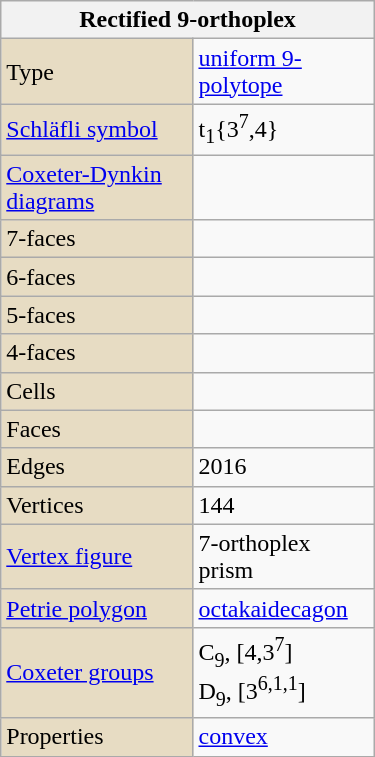<table class="wikitable" align="right" style="margin-left:10px" width="250">
<tr>
<th bgcolor=#e7dcc3 colspan=2>Rectified 9-orthoplex</th>
</tr>
<tr>
<td bgcolor=#e7dcc3>Type</td>
<td><a href='#'>uniform 9-polytope</a></td>
</tr>
<tr>
<td bgcolor=#e7dcc3><a href='#'>Schläfli symbol</a></td>
<td>t<sub>1</sub>{3<sup>7</sup>,4}</td>
</tr>
<tr>
<td bgcolor=#e7dcc3><a href='#'>Coxeter-Dynkin diagrams</a></td>
<td><br></td>
</tr>
<tr>
<td bgcolor=#e7dcc3>7-faces</td>
<td></td>
</tr>
<tr>
<td bgcolor=#e7dcc3>6-faces</td>
<td></td>
</tr>
<tr>
<td bgcolor=#e7dcc3>5-faces</td>
<td></td>
</tr>
<tr>
<td bgcolor=#e7dcc3>4-faces</td>
<td></td>
</tr>
<tr>
<td bgcolor=#e7dcc3>Cells</td>
<td></td>
</tr>
<tr>
<td bgcolor=#e7dcc3>Faces</td>
<td></td>
</tr>
<tr>
<td bgcolor=#e7dcc3>Edges</td>
<td>2016</td>
</tr>
<tr>
<td bgcolor=#e7dcc3>Vertices</td>
<td>144</td>
</tr>
<tr>
<td bgcolor=#e7dcc3><a href='#'>Vertex figure</a></td>
<td>7-orthoplex prism</td>
</tr>
<tr>
<td bgcolor=#e7dcc3><a href='#'>Petrie polygon</a></td>
<td><a href='#'>octakaidecagon</a></td>
</tr>
<tr>
<td bgcolor=#e7dcc3><a href='#'>Coxeter groups</a></td>
<td>C<sub>9</sub>, [4,3<sup>7</sup>]<br>D<sub>9</sub>, [3<sup>6,1,1</sup>]</td>
</tr>
<tr>
<td bgcolor=#e7dcc3>Properties</td>
<td><a href='#'>convex</a></td>
</tr>
</table>
